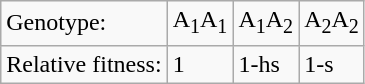<table class="wikitable">
<tr>
<td>Genotype:</td>
<td>A<sub>1</sub>A<sub>1</sub></td>
<td>A<sub>1</sub>A<sub>2</sub></td>
<td>A<sub>2</sub>A<sub>2</sub></td>
</tr>
<tr>
<td>Relative fitness:</td>
<td>1</td>
<td>1-hs</td>
<td>1-s</td>
</tr>
</table>
